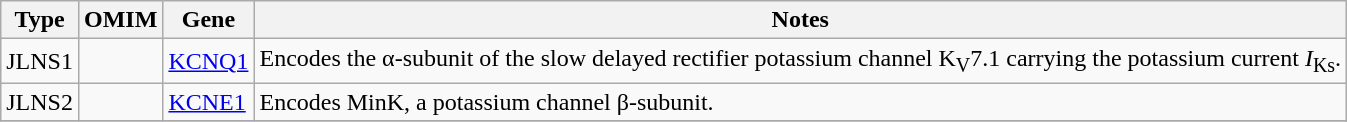<table class="wikitable">
<tr>
<th>Type</th>
<th>OMIM</th>
<th>Gene</th>
<th>Notes</th>
</tr>
<tr>
<td>JLNS1</td>
<td></td>
<td><a href='#'>KCNQ1</a></td>
<td>Encodes the α-subunit of the slow delayed rectifier potassium channel K<sub>V</sub>7.1 carrying the potassium current <em>I</em><sub>Ks</sub>. </td>
</tr>
<tr>
<td>JLNS2</td>
<td></td>
<td><a href='#'>KCNE1</a></td>
<td>Encodes MinK, a potassium channel β-subunit. </td>
</tr>
<tr>
</tr>
</table>
